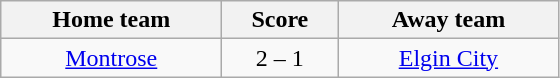<table class="wikitable" style="text-align: center">
<tr>
<th width=140>Home team</th>
<th width=70>Score</th>
<th width=140>Away team</th>
</tr>
<tr>
<td><a href='#'>Montrose</a></td>
<td>2 – 1</td>
<td><a href='#'>Elgin City</a></td>
</tr>
</table>
